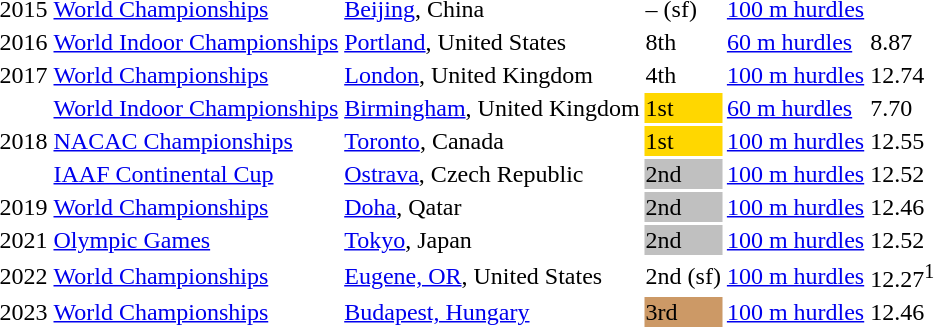<table>
<tr>
<td>2015</td>
<td><a href='#'>World Championships</a></td>
<td><a href='#'>Beijing</a>, China</td>
<td>– (sf)</td>
<td><a href='#'>100 m hurdles</a></td>
<td></td>
</tr>
<tr>
<td>2016</td>
<td><a href='#'>World Indoor Championships</a></td>
<td><a href='#'>Portland</a>, United States</td>
<td>8th</td>
<td><a href='#'>60 m hurdles</a></td>
<td>8.87</td>
</tr>
<tr>
<td>2017</td>
<td><a href='#'>World Championships</a></td>
<td><a href='#'>London</a>, United Kingdom</td>
<td>4th</td>
<td><a href='#'>100 m hurdles</a></td>
<td>12.74</td>
</tr>
<tr>
<td rowspan=3>2018</td>
<td><a href='#'>World Indoor Championships</a></td>
<td><a href='#'>Birmingham</a>, United Kingdom</td>
<td bgcolor=gold>1st</td>
<td><a href='#'>60 m hurdles</a></td>
<td>7.70</td>
</tr>
<tr>
<td><a href='#'>NACAC Championships</a></td>
<td><a href='#'>Toronto</a>, Canada</td>
<td bgcolor=gold>1st</td>
<td><a href='#'>100 m hurdles</a></td>
<td>12.55</td>
</tr>
<tr>
<td><a href='#'>IAAF Continental Cup</a></td>
<td><a href='#'>Ostrava</a>, Czech Republic</td>
<td bgcolor=silver>2nd</td>
<td><a href='#'>100 m hurdles</a></td>
<td>12.52</td>
</tr>
<tr>
<td>2019</td>
<td><a href='#'>World Championships</a></td>
<td><a href='#'>Doha</a>, Qatar</td>
<td bgcolor=silver>2nd</td>
<td><a href='#'>100 m hurdles</a></td>
<td>12.46</td>
</tr>
<tr>
<td>2021</td>
<td><a href='#'>Olympic Games</a></td>
<td><a href='#'>Tokyo</a>, Japan</td>
<td bgcolor=silver>2nd</td>
<td><a href='#'>100 m hurdles</a></td>
<td>12.52</td>
</tr>
<tr>
<td>2022</td>
<td><a href='#'>World Championships</a></td>
<td><a href='#'>Eugene, OR</a>, United States</td>
<td>2nd (sf)</td>
<td><a href='#'>100 m hurdles</a></td>
<td>12.27<sup>1</sup></td>
</tr>
<tr>
<td>2023</td>
<td><a href='#'>World Championships</a></td>
<td><a href='#'>Budapest, Hungary</a></td>
<td bgcolor=cc9966>3rd</td>
<td><a href='#'>100 m hurdles</a></td>
<td>12.46</td>
</tr>
</table>
